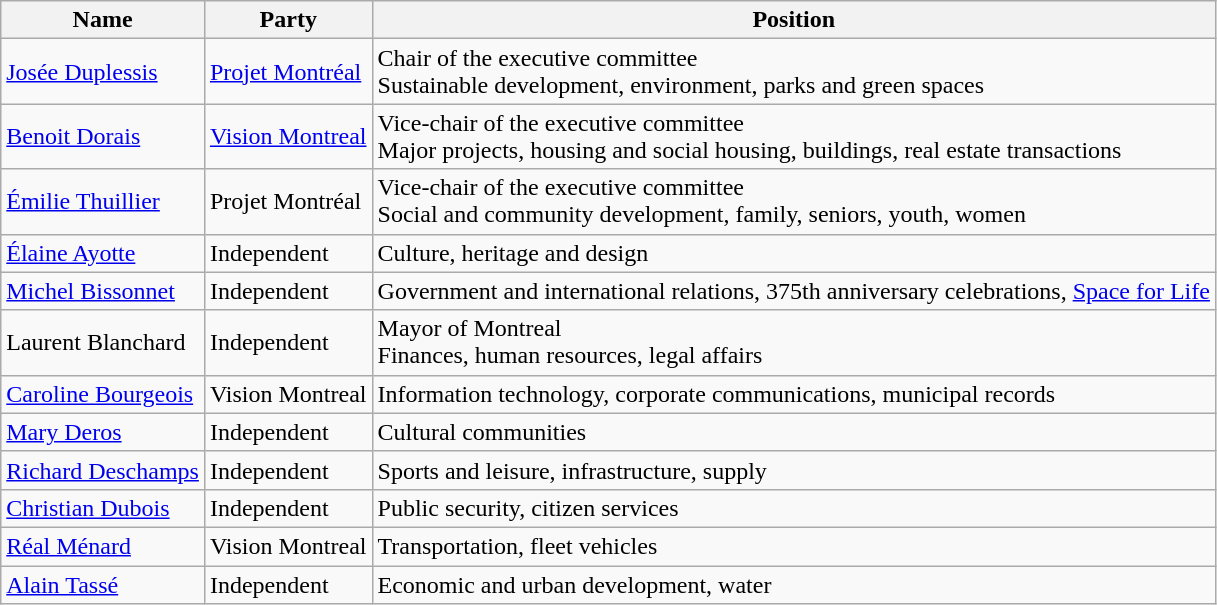<table class="wikitable">
<tr>
<th>Name</th>
<th>Party</th>
<th>Position</th>
</tr>
<tr>
<td><a href='#'>Josée Duplessis</a></td>
<td><a href='#'>Projet Montréal</a></td>
<td>Chair of the executive committee<br>Sustainable development, environment, parks and green spaces</td>
</tr>
<tr>
<td><a href='#'>Benoit Dorais</a></td>
<td><a href='#'>Vision Montreal</a></td>
<td>Vice-chair of the executive committee<br>Major projects, housing and social housing, buildings, real estate transactions</td>
</tr>
<tr>
<td><a href='#'>Émilie Thuillier</a></td>
<td>Projet Montréal</td>
<td>Vice-chair of the executive committee<br>Social and community development, family, seniors, youth, women</td>
</tr>
<tr>
<td><a href='#'>Élaine Ayotte</a></td>
<td>Independent</td>
<td>Culture, heritage and design</td>
</tr>
<tr>
<td><a href='#'>Michel Bissonnet</a></td>
<td>Independent</td>
<td>Government and international relations, 375th anniversary celebrations, <a href='#'>Space for Life</a></td>
</tr>
<tr>
<td>Laurent Blanchard</td>
<td>Independent</td>
<td>Mayor of Montreal<br>Finances, human resources, legal affairs</td>
</tr>
<tr>
<td><a href='#'>Caroline Bourgeois</a></td>
<td>Vision Montreal</td>
<td>Information technology, corporate communications, municipal records</td>
</tr>
<tr>
<td><a href='#'>Mary Deros</a></td>
<td>Independent</td>
<td>Cultural communities</td>
</tr>
<tr>
<td><a href='#'>Richard Deschamps</a></td>
<td>Independent</td>
<td>Sports and leisure, infrastructure, supply</td>
</tr>
<tr>
<td><a href='#'>Christian Dubois</a></td>
<td>Independent</td>
<td>Public security, citizen services</td>
</tr>
<tr>
<td><a href='#'>Réal Ménard</a></td>
<td>Vision Montreal</td>
<td>Transportation, fleet vehicles</td>
</tr>
<tr>
<td><a href='#'>Alain Tassé</a></td>
<td>Independent</td>
<td>Economic and urban development, water</td>
</tr>
</table>
